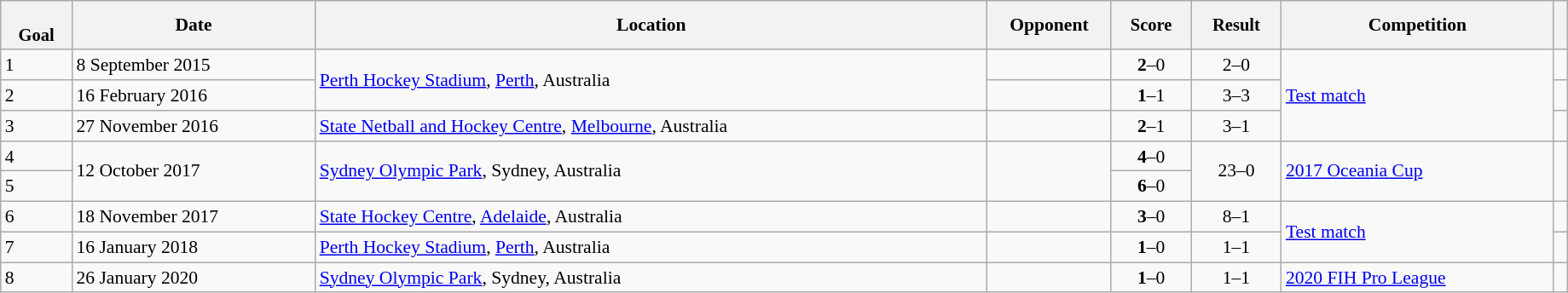<table class="wikitable sortable" style="font-size:90%" width=97%>
<tr>
<th style="font-size:95%;" data-sort-type=number><br>Goal</th>
<th align=center>Date</th>
<th>Location</th>
<th width=90>Opponent</th>
<th data-sort-type="number" style="font-size:95%">Score</th>
<th data-sort-type="number" style="font-size:95%">Result</th>
<th>Competition</th>
<th></th>
</tr>
<tr>
<td>1</td>
<td>8 September 2015</td>
<td rowspan=2><a href='#'>Perth Hockey Stadium</a>, <a href='#'>Perth</a>, Australia</td>
<td></td>
<td align="center"><strong>2</strong>–0</td>
<td align="center">2–0</td>
<td rowspan=3><a href='#'>Test match</a></td>
<td></td>
</tr>
<tr>
<td>2</td>
<td>16 February 2016</td>
<td></td>
<td align="center"><strong>1</strong>–1</td>
<td align="center">3–3</td>
<td></td>
</tr>
<tr>
<td>3</td>
<td>27 November 2016</td>
<td><a href='#'>State Netball and Hockey Centre</a>, <a href='#'>Melbourne</a>, Australia</td>
<td></td>
<td align="center"><strong>2</strong>–1</td>
<td align="center">3–1</td>
<td></td>
</tr>
<tr>
<td>4</td>
<td rowspan=2>12 October 2017</td>
<td rowspan=2><a href='#'>Sydney Olympic Park</a>, Sydney, Australia</td>
<td rowspan=2></td>
<td align="center"><strong>4</strong>–0</td>
<td rowspan=2; align="center">23–0</td>
<td rowspan=2><a href='#'>2017 Oceania Cup</a></td>
<td rowspan=2></td>
</tr>
<tr>
<td>5</td>
<td align="center"><strong>6</strong>–0</td>
</tr>
<tr>
<td>6</td>
<td>18 November 2017</td>
<td><a href='#'>State Hockey Centre</a>, <a href='#'>Adelaide</a>, Australia</td>
<td></td>
<td align="center"><strong>3</strong>–0</td>
<td align="center">8–1</td>
<td rowspan=2><a href='#'>Test match</a></td>
<td></td>
</tr>
<tr>
<td>7</td>
<td>16 January 2018</td>
<td><a href='#'>Perth Hockey Stadium</a>, <a href='#'>Perth</a>, Australia</td>
<td></td>
<td align="center"><strong>1</strong>–0</td>
<td align="center">1–1</td>
<td></td>
</tr>
<tr>
<td>8</td>
<td>26 January 2020</td>
<td><a href='#'>Sydney Olympic Park</a>, Sydney, Australia</td>
<td></td>
<td align="center"><strong>1</strong>–0</td>
<td align="center">1–1</td>
<td><a href='#'>2020 FIH Pro League</a></td>
<td></td>
</tr>
</table>
